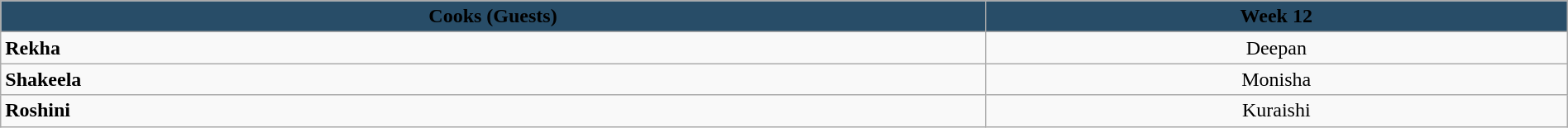<table class="wikitable sortable plainrowheaders" width="100%" textcolor:"#000;">
<tr>
<th scope="col" style ="background: #284D68;"style="background: #284D68 ;color:white"><strong>Cooks (Guests)</strong></th>
<th scope="col" style ="background: #284D68;"style="background: #284D68 ;color:white"><strong>Week 12</strong></th>
</tr>
<tr>
<td><strong>Rekha</strong></td>
<td style="text-align:center;">Deepan</td>
</tr>
<tr>
<td><strong>Shakeela</strong></td>
<td style="text-align:center;">Monisha</td>
</tr>
<tr>
<td><strong>Roshini</strong></td>
<td style="text-align:center;">Kuraishi</td>
</tr>
</table>
